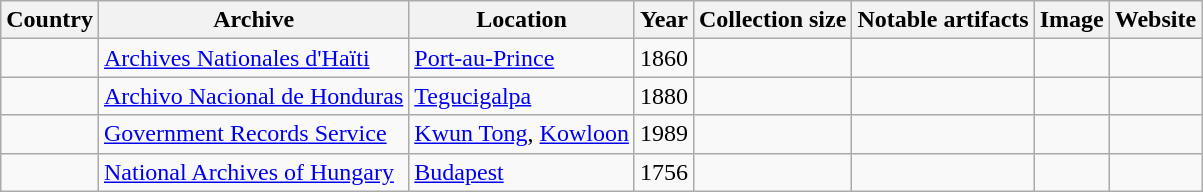<table class="wikitable">
<tr>
<th>Country</th>
<th>Archive</th>
<th>Location</th>
<th>Year</th>
<th>Collection size</th>
<th>Notable artifacts</th>
<th>Image</th>
<th>Website</th>
</tr>
<tr>
<td></td>
<td><a href='#'>Archives Nationales d'Haïti</a></td>
<td><a href='#'>Port-au-Prince</a></td>
<td>1860</td>
<td></td>
<td></td>
<td></td>
<td></td>
</tr>
<tr>
<td></td>
<td><a href='#'>Archivo Nacional de Honduras</a></td>
<td><a href='#'>Tegucigalpa</a></td>
<td>1880</td>
<td></td>
<td></td>
<td></td>
<td></td>
</tr>
<tr>
<td></td>
<td><a href='#'>Government Records Service</a></td>
<td><a href='#'>Kwun Tong</a>, <a href='#'>Kowloon</a></td>
<td>1989</td>
<td></td>
<td></td>
<td></td>
<td></td>
</tr>
<tr>
<td></td>
<td><a href='#'>National Archives of Hungary</a></td>
<td><a href='#'>Budapest</a></td>
<td>1756</td>
<td></td>
<td></td>
<td></td>
<td></td>
</tr>
</table>
